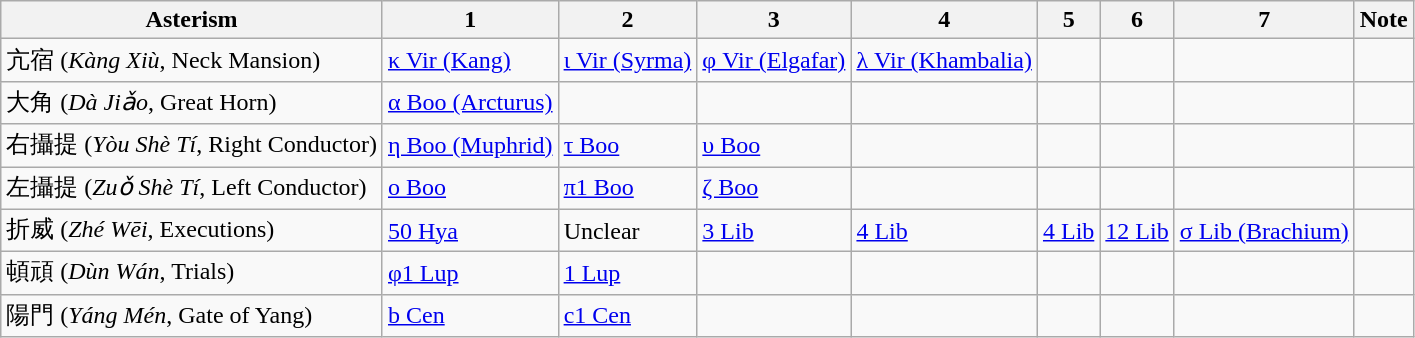<table class = "wikitable">
<tr>
<th>Asterism</th>
<th>1</th>
<th>2</th>
<th>3</th>
<th>4</th>
<th>5</th>
<th>6</th>
<th>7</th>
<th>Note</th>
</tr>
<tr>
<td>亢宿 (<em>Kàng Xiù</em>, Neck Mansion)</td>
<td><a href='#'>κ Vir (Kang)</a></td>
<td><a href='#'>ι Vir (Syrma)</a></td>
<td><a href='#'>φ Vir (Elgafar)</a></td>
<td><a href='#'>λ Vir (Khambalia)</a></td>
<td></td>
<td></td>
<td></td>
<td></td>
</tr>
<tr>
<td>大角 (<em>Dà Jiǎo</em>, Great Horn)</td>
<td><a href='#'>α Boo (Arcturus)</a></td>
<td></td>
<td></td>
<td></td>
<td></td>
<td></td>
<td></td>
<td></td>
</tr>
<tr>
<td>右攝提 (<em>Yòu Shè Tí</em>, Right Conductor)</td>
<td><a href='#'>η Boo (Muphrid)</a></td>
<td><a href='#'>τ Boo</a></td>
<td><a href='#'>υ Boo</a></td>
<td></td>
<td></td>
<td></td>
<td></td>
<td></td>
</tr>
<tr>
<td>左攝提 (<em>Zuǒ Shè Tí</em>, Left Conductor)</td>
<td><a href='#'>ο Boo</a></td>
<td><a href='#'>π1 Boo</a></td>
<td><a href='#'>ζ Boo</a></td>
<td></td>
<td></td>
<td></td>
<td></td>
<td></td>
</tr>
<tr>
<td>折威 (<em>Zhé Wēi</em>, Executions)</td>
<td><a href='#'>50 Hya</a></td>
<td>Unclear</td>
<td><a href='#'>3 Lib</a></td>
<td><a href='#'>4 Lib</a></td>
<td><a href='#'>4 Lib</a></td>
<td><a href='#'>12 Lib</a></td>
<td><a href='#'>σ Lib (Brachium)</a></td>
<td></td>
</tr>
<tr>
<td>頓頑 (<em>Dùn Wán</em>, Trials)</td>
<td><a href='#'>φ1 Lup</a></td>
<td><a href='#'>1 Lup</a></td>
<td></td>
<td></td>
<td></td>
<td></td>
<td></td>
<td></td>
</tr>
<tr>
<td>陽門 (<em>Yáng Mén</em>, Gate of Yang)</td>
<td><a href='#'>b Cen</a></td>
<td><a href='#'>c1 Cen</a></td>
<td></td>
<td></td>
<td></td>
<td></td>
<td></td>
<td></td>
</tr>
</table>
